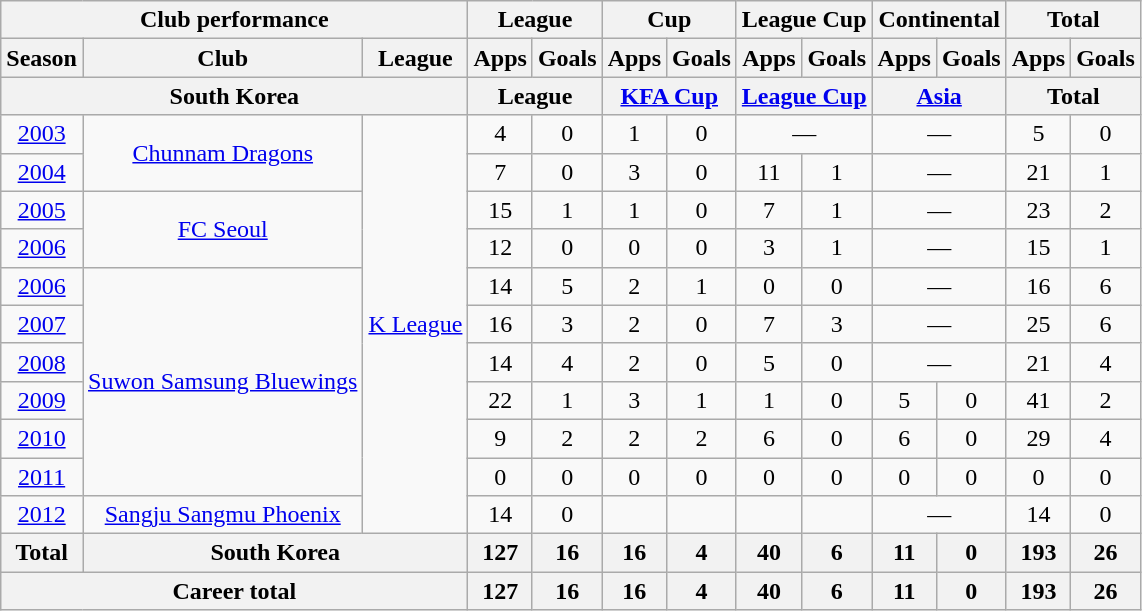<table class="wikitable" style="text-align:center">
<tr>
<th colspan=3>Club performance</th>
<th colspan=2>League</th>
<th colspan=2>Cup</th>
<th colspan=2>League Cup</th>
<th colspan=2>Continental</th>
<th colspan=2>Total</th>
</tr>
<tr>
<th>Season</th>
<th>Club</th>
<th>League</th>
<th>Apps</th>
<th>Goals</th>
<th>Apps</th>
<th>Goals</th>
<th>Apps</th>
<th>Goals</th>
<th>Apps</th>
<th>Goals</th>
<th>Apps</th>
<th>Goals</th>
</tr>
<tr>
<th colspan=3>South Korea</th>
<th colspan=2>League</th>
<th colspan=2><a href='#'>KFA Cup</a></th>
<th colspan=2><a href='#'>League Cup</a></th>
<th colspan=2><a href='#'>Asia</a></th>
<th colspan=2>Total</th>
</tr>
<tr>
<td><a href='#'>2003</a></td>
<td rowspan="2"><a href='#'>Chunnam Dragons</a></td>
<td rowspan="11"><a href='#'>K League</a></td>
<td>4</td>
<td>0</td>
<td>1</td>
<td>0</td>
<td colspan="2">—</td>
<td colspan="2">—</td>
<td>5</td>
<td>0</td>
</tr>
<tr>
<td><a href='#'>2004</a></td>
<td>7</td>
<td>0</td>
<td>3</td>
<td>0</td>
<td>11</td>
<td>1</td>
<td colspan="2">—</td>
<td>21</td>
<td>1</td>
</tr>
<tr>
<td><a href='#'>2005</a></td>
<td rowspan="2"><a href='#'>FC Seoul</a></td>
<td>15</td>
<td>1</td>
<td>1</td>
<td>0</td>
<td>7</td>
<td>1</td>
<td colspan="2">—</td>
<td>23</td>
<td>2</td>
</tr>
<tr>
<td><a href='#'>2006</a></td>
<td>12</td>
<td>0</td>
<td>0</td>
<td>0</td>
<td>3</td>
<td>1</td>
<td colspan="2">—</td>
<td>15</td>
<td>1</td>
</tr>
<tr>
<td><a href='#'>2006</a></td>
<td rowspan="6"><a href='#'>Suwon Samsung Bluewings</a></td>
<td>14</td>
<td>5</td>
<td>2</td>
<td>1</td>
<td>0</td>
<td>0</td>
<td colspan="2">—</td>
<td>16</td>
<td>6</td>
</tr>
<tr>
<td><a href='#'>2007</a></td>
<td>16</td>
<td>3</td>
<td>2</td>
<td>0</td>
<td>7</td>
<td>3</td>
<td colspan="2">—</td>
<td>25</td>
<td>6</td>
</tr>
<tr>
<td><a href='#'>2008</a></td>
<td>14</td>
<td>4</td>
<td>2</td>
<td>0</td>
<td>5</td>
<td>0</td>
<td colspan="2">—</td>
<td>21</td>
<td>4</td>
</tr>
<tr>
<td><a href='#'>2009</a></td>
<td>22</td>
<td>1</td>
<td>3</td>
<td>1</td>
<td>1</td>
<td>0</td>
<td>5</td>
<td>0</td>
<td>41</td>
<td>2</td>
</tr>
<tr>
<td><a href='#'>2010</a></td>
<td>9</td>
<td>2</td>
<td>2</td>
<td>2</td>
<td>6</td>
<td>0</td>
<td>6</td>
<td>0</td>
<td>29</td>
<td>4</td>
</tr>
<tr>
<td><a href='#'>2011</a></td>
<td>0</td>
<td>0</td>
<td>0</td>
<td>0</td>
<td>0</td>
<td>0</td>
<td>0</td>
<td>0</td>
<td>0</td>
<td>0</td>
</tr>
<tr>
<td><a href='#'>2012</a></td>
<td rowspan="1"><a href='#'>Sangju Sangmu Phoenix</a></td>
<td>14</td>
<td>0</td>
<td></td>
<td></td>
<td></td>
<td></td>
<td colspan="2">—</td>
<td>14</td>
<td>0</td>
</tr>
<tr>
<th rowspan=1>Total</th>
<th colspan=2>South Korea</th>
<th>127</th>
<th>16</th>
<th>16</th>
<th>4</th>
<th>40</th>
<th>6</th>
<th>11</th>
<th>0</th>
<th>193</th>
<th>26</th>
</tr>
<tr>
<th colspan=3>Career total</th>
<th>127</th>
<th>16</th>
<th>16</th>
<th>4</th>
<th>40</th>
<th>6</th>
<th>11</th>
<th>0</th>
<th>193</th>
<th>26</th>
</tr>
</table>
